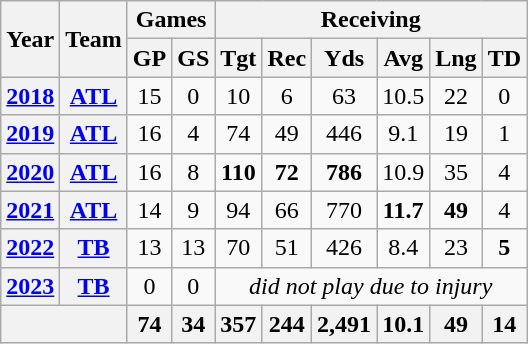<table class=wikitable style="text-align:center;">
<tr>
<th rowspan="2">Year</th>
<th rowspan="2">Team</th>
<th colspan="2">Games</th>
<th colspan="6">Receiving</th>
</tr>
<tr>
<th>GP</th>
<th>GS</th>
<th>Tgt</th>
<th>Rec</th>
<th>Yds</th>
<th>Avg</th>
<th>Lng</th>
<th>TD</th>
</tr>
<tr>
<th><a href='#'>2018</a></th>
<th><a href='#'>ATL</a></th>
<td>15</td>
<td>0</td>
<td>10</td>
<td>6</td>
<td>63</td>
<td>10.5</td>
<td>22</td>
<td>0</td>
</tr>
<tr>
<th><a href='#'>2019</a></th>
<th><a href='#'>ATL</a></th>
<td>16</td>
<td>4</td>
<td>74</td>
<td>49</td>
<td>446</td>
<td>9.1</td>
<td>19</td>
<td>1</td>
</tr>
<tr>
<th><a href='#'>2020</a></th>
<th><a href='#'>ATL</a></th>
<td>16</td>
<td>8</td>
<td><strong>110</strong></td>
<td><strong>72</strong></td>
<td><strong>786</strong></td>
<td>10.9</td>
<td>35</td>
<td>4</td>
</tr>
<tr>
<th><a href='#'>2021</a></th>
<th><a href='#'>ATL</a></th>
<td>14</td>
<td>9</td>
<td>94</td>
<td>66</td>
<td>770</td>
<td><strong>11.7</strong></td>
<td><strong>49</strong></td>
<td>4</td>
</tr>
<tr>
<th><a href='#'>2022</a></th>
<th><a href='#'>TB</a></th>
<td>13</td>
<td>13</td>
<td>70</td>
<td>51</td>
<td>426</td>
<td>8.4</td>
<td>23</td>
<td><strong>5</strong></td>
</tr>
<tr>
<th><a href='#'>2023</a></th>
<th><a href='#'>TB</a></th>
<td>0</td>
<td>0</td>
<td colspan="6"><em>did not play due to injury</em></td>
</tr>
<tr>
<th colspan="2"></th>
<th>74</th>
<th>34</th>
<th>357</th>
<th>244</th>
<th>2,491</th>
<th>10.1</th>
<th>49</th>
<th>14</th>
</tr>
</table>
